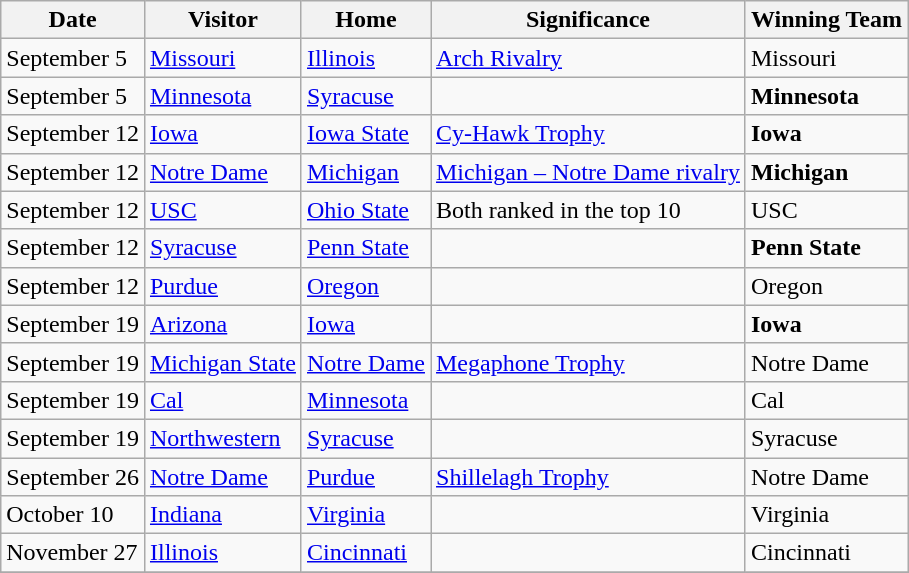<table class="wikitable">
<tr>
<th>Date</th>
<th>Visitor</th>
<th>Home</th>
<th>Significance</th>
<th>Winning Team</th>
</tr>
<tr>
<td>September 5</td>
<td><a href='#'>Missouri</a></td>
<td><a href='#'>Illinois</a></td>
<td><a href='#'>Arch Rivalry</a></td>
<td>Missouri</td>
</tr>
<tr>
<td>September 5</td>
<td><a href='#'>Minnesota</a></td>
<td><a href='#'>Syracuse</a></td>
<td></td>
<td><strong>Minnesota</strong></td>
</tr>
<tr>
<td>September 12</td>
<td><a href='#'>Iowa</a></td>
<td><a href='#'>Iowa State</a></td>
<td><a href='#'>Cy-Hawk Trophy</a></td>
<td><strong>Iowa</strong></td>
</tr>
<tr>
<td>September 12</td>
<td><a href='#'>Notre Dame</a></td>
<td><a href='#'>Michigan</a></td>
<td><a href='#'>Michigan&nbsp;– Notre Dame rivalry</a></td>
<td><strong>Michigan</strong></td>
</tr>
<tr>
<td>September 12</td>
<td><a href='#'>USC</a></td>
<td><a href='#'>Ohio State</a></td>
<td>Both ranked in the top 10</td>
<td>USC</td>
</tr>
<tr>
<td>September 12</td>
<td><a href='#'>Syracuse</a></td>
<td><a href='#'>Penn State</a></td>
<td></td>
<td><strong>Penn State</strong></td>
</tr>
<tr>
<td>September 12</td>
<td><a href='#'>Purdue</a></td>
<td><a href='#'>Oregon</a></td>
<td></td>
<td>Oregon</td>
</tr>
<tr>
<td>September 19</td>
<td><a href='#'>Arizona</a></td>
<td><a href='#'>Iowa</a></td>
<td></td>
<td><strong>Iowa</strong></td>
</tr>
<tr>
<td>September 19</td>
<td><a href='#'>Michigan State</a></td>
<td><a href='#'>Notre Dame</a></td>
<td><a href='#'>Megaphone Trophy</a></td>
<td>Notre Dame</td>
</tr>
<tr>
<td>September 19</td>
<td><a href='#'>Cal</a></td>
<td><a href='#'>Minnesota</a></td>
<td></td>
<td>Cal</td>
</tr>
<tr>
<td>September 19</td>
<td><a href='#'>Northwestern</a></td>
<td><a href='#'>Syracuse</a></td>
<td></td>
<td>Syracuse</td>
</tr>
<tr>
<td>September 26</td>
<td><a href='#'>Notre Dame</a></td>
<td><a href='#'>Purdue</a></td>
<td><a href='#'>Shillelagh Trophy</a></td>
<td>Notre Dame</td>
</tr>
<tr>
<td>October 10</td>
<td><a href='#'>Indiana</a></td>
<td><a href='#'>Virginia</a></td>
<td></td>
<td>Virginia</td>
</tr>
<tr>
<td>November 27</td>
<td><a href='#'>Illinois</a></td>
<td><a href='#'>Cincinnati</a></td>
<td></td>
<td>Cincinnati</td>
</tr>
<tr>
</tr>
</table>
